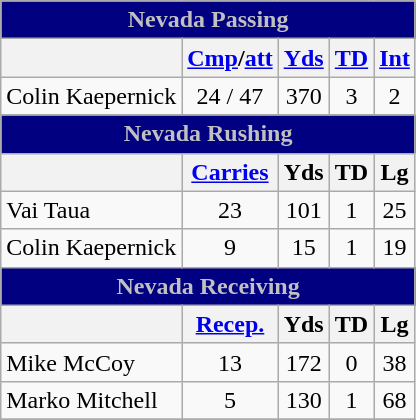<table class="wikitable" style="text-align: center;">
<tr>
<th colspan="5" style="background:navy; color:silver">Nevada Passing</th>
</tr>
<tr>
<th></th>
<th><a href='#'>Cmp</a>/<a href='#'>att</a></th>
<th><a href='#'>Yds</a></th>
<th><a href='#'>TD</a></th>
<th><a href='#'>Int</a></th>
</tr>
<tr>
<td align="left">Colin Kaepernick</td>
<td>24 / 47</td>
<td>370</td>
<td>3</td>
<td>2</td>
</tr>
<tr>
<th colspan="5" style="background:navy;color:silver">Nevada Rushing</th>
</tr>
<tr>
<th></th>
<th><a href='#'>Carries</a></th>
<th>Yds</th>
<th>TD</th>
<th>Lg</th>
</tr>
<tr>
<td align="left">Vai Taua</td>
<td>23</td>
<td>101</td>
<td>1</td>
<td>25</td>
</tr>
<tr>
<td align="left">Colin Kaepernick</td>
<td>9</td>
<td>15</td>
<td>1</td>
<td>19</td>
</tr>
<tr>
<th colspan="5" style="background:navy;color:silver">Nevada Receiving</th>
</tr>
<tr>
<th></th>
<th><a href='#'>Recep.</a></th>
<th>Yds</th>
<th>TD</th>
<th>Lg</th>
</tr>
<tr>
<td align="left">Mike McCoy</td>
<td>13</td>
<td>172</td>
<td>0</td>
<td>38</td>
</tr>
<tr>
<td align="left">Marko Mitchell</td>
<td>5</td>
<td>130</td>
<td>1</td>
<td>68</td>
</tr>
<tr>
</tr>
</table>
